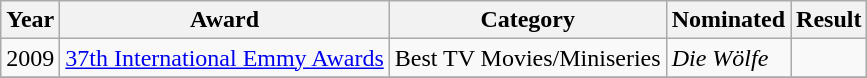<table class="wikitable">
<tr>
<th>Year</th>
<th>Award</th>
<th>Category</th>
<th>Nominated</th>
<th>Result</th>
</tr>
<tr>
<td>2009</td>
<td><a href='#'>37th International Emmy Awards </a></td>
<td>Best TV Movies/Miniseries</td>
<td><em>Die Wölfe</em></td>
<td></td>
</tr>
<tr>
</tr>
</table>
